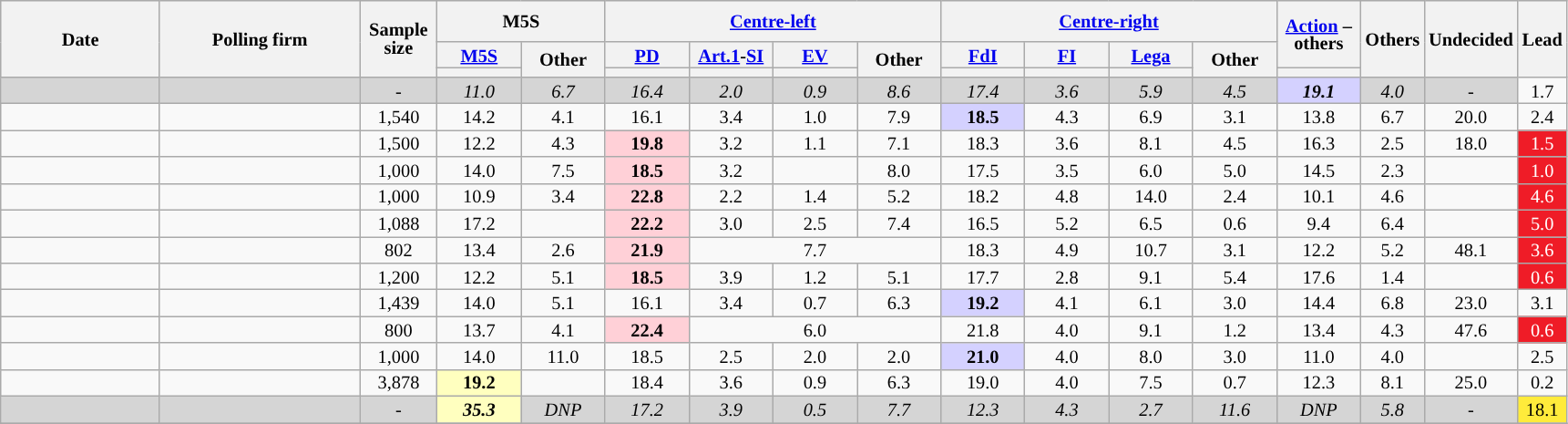<table class=wikitable style="text-align:center;font-size:85%;line-height:13px">
<tr style="height:30px; background-color:#E9E9E9">
<th style="width:110px;" rowspan="3">Date</th>
<th style="width:140px;" rowspan="3">Polling firm</th>
<th style="width:50px;" rowspan="3">Sample size</th>
<th colspan="2" style="width:35px;">M5S</th>
<th colspan="4" style="width:35px;"><a href='#'>Centre-left</a></th>
<th colspan="4" style="width:35px;"><a href='#'>Centre-right</a></th>
<th rowspan="2" style="width:55px;"><a href='#'>Action</a> – others</th>
<th style="width:35px;" rowspan="3">Others</th>
<th style="width:35px;" rowspan="3">Undecided</th>
<th style="width:25px;" rowspan="3">Lead</th>
</tr>
<tr>
<th style="width:55px;"><a href='#'>M5S</a></th>
<th rowspan="2" style="width:55px;">Other</th>
<th style="width:55px;"><a href='#'>PD</a></th>
<th style="width:55px;"><a href='#'>Art.1</a>-<a href='#'>SI</a></th>
<th style="width:55px;"><a href='#'>EV</a></th>
<th rowspan="2" style="width:55px;">Other</th>
<th style="width:55px;"><a href='#'>FdI</a></th>
<th style="width:55px;"><a href='#'>FI</a></th>
<th style="width:55px;"><a href='#'>Lega</a></th>
<th rowspan="2" style="width:55px;">Other</th>
</tr>
<tr>
<th style="color:inherit;background:"></th>
<th style="color:inherit;background:"></th>
<th style="color:inherit;background:"></th>
<th style="color:inherit;background:"></th>
<th style="color:inherit;background:"></th>
<th style="color:inherit;background:"></th>
<th style="color:inherit;background:"></th>
<th style="color:inherit;background:"></th>
</tr>
<tr>
<td style="background:#D5D5D5"></td>
<td style="background:#D5D5D5"></td>
<td style="background:#D5D5D5"><em>-</em></td>
<td style="background:#D5D5D5"><em>11.0</em></td>
<td style="background:#D5D5D5"><em>6.7</em></td>
<td style="background:#D5D5D5"><em>16.4</em></td>
<td style="background:#D5D5D5"><em>2.0</em></td>
<td style="background:#D5D5D5"><em>0.9</em></td>
<td style="background:#D5D5D5"><em>8.6</em></td>
<td style="background:#D5D5D5"><em>17.4</em></td>
<td style="background:#D5D5D5"><em>3.6</em></td>
<td style="background:#D5D5D5"><em>5.9</em></td>
<td style="background:#D5D5D5"><em>4.5</em></td>
<td style="background:#D4D1FF"><strong><em>19.1</em></strong></td>
<td style="background:#D5D5D5"><em>4.0</em></td>
<td style="background:#D5D5D5"><em>-</em></td>
<td style="background:">1.7</td>
</tr>
<tr>
<td></td>
<td></td>
<td>1,540</td>
<td>14.2</td>
<td>4.1</td>
<td>16.1</td>
<td>3.4</td>
<td>1.0</td>
<td>7.9</td>
<td style="background:#D4D1FF"><strong>18.5</strong></td>
<td>4.3</td>
<td>6.9</td>
<td>3.1</td>
<td>13.8</td>
<td>6.7</td>
<td>20.0</td>
<td style="background:">2.4</td>
</tr>
<tr>
<td></td>
<td></td>
<td>1,500</td>
<td>12.2</td>
<td>4.3</td>
<td style="background:#FFD0D7"><strong>19.8</strong></td>
<td>3.2</td>
<td>1.1</td>
<td>7.1</td>
<td>18.3</td>
<td>3.6</td>
<td>8.1</td>
<td>4.5</td>
<td>16.3</td>
<td>2.5</td>
<td>18.0</td>
<td style="background:#EF1C27; color:white;">1.5</td>
</tr>
<tr>
<td></td>
<td></td>
<td>1,000</td>
<td>14.0</td>
<td>7.5</td>
<td style="background:#FFD0D7"><strong>18.5</strong></td>
<td>3.2</td>
<td></td>
<td>8.0</td>
<td>17.5</td>
<td>3.5</td>
<td>6.0</td>
<td>5.0</td>
<td>14.5</td>
<td>2.3</td>
<td></td>
<td style="background:#EF1C27; color:white;">1.0</td>
</tr>
<tr>
<td></td>
<td></td>
<td>1,000</td>
<td>10.9</td>
<td>3.4</td>
<td style="background:#FFD0D7"><strong>22.8</strong></td>
<td>2.2</td>
<td>1.4</td>
<td>5.2</td>
<td>18.2</td>
<td>4.8</td>
<td>14.0</td>
<td>2.4</td>
<td>10.1</td>
<td>4.6</td>
<td></td>
<td style="background:#EF1C27; color:white;">4.6</td>
</tr>
<tr>
<td></td>
<td></td>
<td>1,088</td>
<td>17.2</td>
<td></td>
<td style="background:#FFD0D7"><strong>22.2</strong></td>
<td>3.0</td>
<td>2.5</td>
<td>7.4</td>
<td>16.5</td>
<td>5.2</td>
<td>6.5</td>
<td>0.6</td>
<td>9.4</td>
<td>6.4</td>
<td></td>
<td style="background:#EF1C27; color:white;">5.0</td>
</tr>
<tr>
<td></td>
<td></td>
<td>802</td>
<td>13.4</td>
<td>2.6</td>
<td style="background:#FFD0D7"><strong>21.9</strong></td>
<td colspan=3>7.7</td>
<td>18.3</td>
<td>4.9</td>
<td>10.7</td>
<td>3.1</td>
<td>12.2</td>
<td>5.2</td>
<td>48.1</td>
<td style="background:#EF1C27; color:white;">3.6</td>
</tr>
<tr>
<td></td>
<td></td>
<td>1,200</td>
<td>12.2</td>
<td>5.1</td>
<td style="background:#FFD0D7"><strong>18.5</strong></td>
<td>3.9</td>
<td>1.2</td>
<td>5.1</td>
<td>17.7</td>
<td>2.8</td>
<td>9.1</td>
<td>5.4</td>
<td>17.6</td>
<td>1.4</td>
<td></td>
<td style="background:#EF1C27; color:white;">0.6</td>
</tr>
<tr>
<td></td>
<td></td>
<td>1,439</td>
<td>14.0</td>
<td>5.1</td>
<td>16.1</td>
<td>3.4</td>
<td>0.7</td>
<td>6.3</td>
<td style="background:#D4D1FF"><strong>19.2</strong></td>
<td>4.1</td>
<td>6.1</td>
<td>3.0</td>
<td>14.4</td>
<td>6.8</td>
<td>23.0</td>
<td style="background:">3.1</td>
</tr>
<tr>
<td></td>
<td></td>
<td>800</td>
<td>13.7</td>
<td>4.1</td>
<td style="background:#FFD0D7"><strong>22.4</strong></td>
<td colspan=3>6.0</td>
<td>21.8</td>
<td>4.0</td>
<td>9.1</td>
<td>1.2</td>
<td>13.4</td>
<td>4.3</td>
<td>47.6</td>
<td style="background:#EF1C27; color:white;">0.6</td>
</tr>
<tr>
<td></td>
<td></td>
<td>1,000</td>
<td>14.0</td>
<td>11.0</td>
<td>18.5</td>
<td>2.5</td>
<td>2.0</td>
<td>2.0</td>
<td style="background:#D4D1FF"><strong>21.0</strong></td>
<td>4.0</td>
<td>8.0</td>
<td>3.0</td>
<td>11.0</td>
<td>4.0</td>
<td></td>
<td style="background:">2.5</td>
</tr>
<tr>
<td></td>
<td></td>
<td>3,878</td>
<td style="background:#FFFFBF"><strong>19.2</strong></td>
<td></td>
<td>18.4</td>
<td>3.6</td>
<td>0.9</td>
<td>6.3</td>
<td>19.0</td>
<td>4.0</td>
<td>7.5</td>
<td>0.7</td>
<td>12.3</td>
<td>8.1</td>
<td>25.0</td>
<td style="background:">0.2</td>
</tr>
<tr>
<td style="background:#D5D5D5"></td>
<td style="background:#D5D5D5"></td>
<td style="background:#D5D5D5"><em>-</em></td>
<td style="background:#FFFFBF"><strong><em>35.3</em></strong></td>
<td style="background:#D5D5D5"><em>DNP</em></td>
<td style="background:#D5D5D5"><em>17.2</em></td>
<td style="background:#D5D5D5"><em>3.9</em></td>
<td style="background:#D5D5D5"><em>0.5</em></td>
<td style="background:#D5D5D5"><em>7.7</em></td>
<td style="background:#D5D5D5"><em>12.3</em></td>
<td style="background:#D5D5D5"><em>4.3</em></td>
<td style="background:#D5D5D5"><em>2.7</em></td>
<td style="background:#D5D5D5"><em>11.6</em></td>
<td style="background:#D5D5D5"><em>DNP</em></td>
<td style="background:#D5D5D5"><em>5.8</em></td>
<td style="background:#D5D5D5"><em>-</em></td>
<td style="background:#FFEB3B">18.1</td>
</tr>
<tr>
</tr>
</table>
